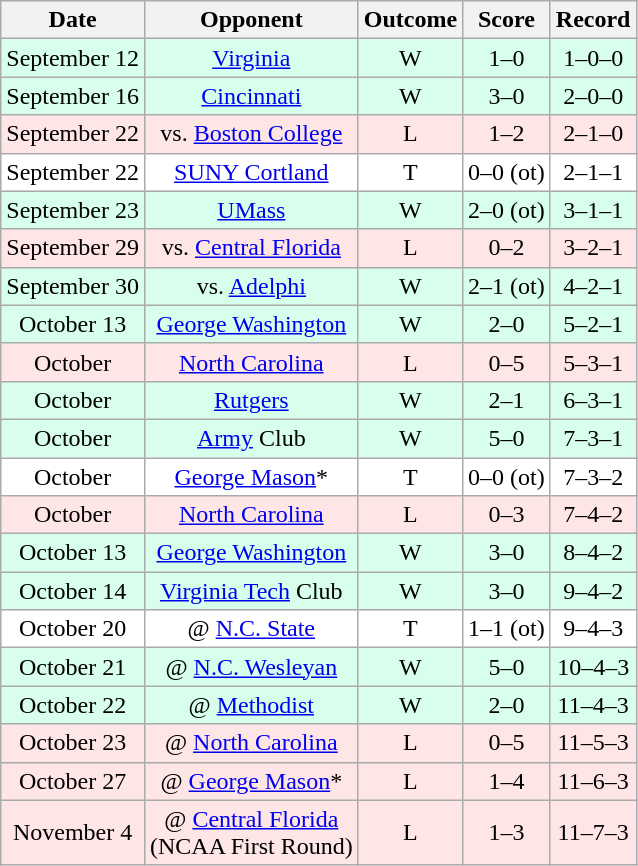<table class="wikitable">
<tr>
<th>Date</th>
<th>Opponent</th>
<th>Outcome</th>
<th>Score</th>
<th>Record</th>
</tr>
<tr align="center" style="background:#D8FFEB;">
<td>September 12</td>
<td><a href='#'>Virginia</a></td>
<td>W</td>
<td>1–0</td>
<td>1–0–0</td>
</tr>
<tr align="center" style="background:#D8FFEB;">
<td>September 16</td>
<td><a href='#'>Cincinnati</a></td>
<td>W</td>
<td>3–0</td>
<td>2–0–0</td>
</tr>
<tr align="center" style="background:#FFE6E6;">
<td>September 22</td>
<td>vs. <a href='#'>Boston College</a></td>
<td>L</td>
<td>1–2</td>
<td>2–1–0</td>
</tr>
<tr align="center" style="background:#FFFFFF;">
<td>September 22</td>
<td><a href='#'>SUNY Cortland</a></td>
<td>T</td>
<td>0–0 (ot)</td>
<td>2–1–1</td>
</tr>
<tr align="center" style="background:#D8FFEB;">
<td>September 23</td>
<td><a href='#'>UMass</a></td>
<td>W</td>
<td>2–0 (ot)</td>
<td>3–1–1</td>
</tr>
<tr align="center" style="background:#FFE6E6;">
<td>September 29</td>
<td>vs. <a href='#'>Central Florida</a></td>
<td>L</td>
<td>0–2</td>
<td>3–2–1</td>
</tr>
<tr align="center" style="background:#D8FFEB;">
<td>September 30</td>
<td>vs. <a href='#'>Adelphi</a></td>
<td>W</td>
<td>2–1 (ot)</td>
<td>4–2–1</td>
</tr>
<tr align="center" style="background:#D8FFEB;">
<td>October 13</td>
<td><a href='#'>George Washington</a></td>
<td>W</td>
<td>2–0</td>
<td>5–2–1</td>
</tr>
<tr align="center" style="background:#FFE6E6;">
<td>October</td>
<td><a href='#'>North Carolina</a></td>
<td>L</td>
<td>0–5</td>
<td>5–3–1</td>
</tr>
<tr align="center" style="background:#D8FFEB;">
<td>October</td>
<td><a href='#'>Rutgers</a></td>
<td>W</td>
<td>2–1</td>
<td>6–3–1</td>
</tr>
<tr align="center" style="background:#D8FFEB;">
<td>October</td>
<td><a href='#'>Army</a> Club</td>
<td>W</td>
<td>5–0</td>
<td>7–3–1</td>
</tr>
<tr align="center" style="background:#FFFFFF;">
<td>October</td>
<td><a href='#'>George Mason</a>*</td>
<td>T</td>
<td>0–0 (ot)</td>
<td>7–3–2</td>
</tr>
<tr align="center" style="background:#FFE6E6;">
<td>October</td>
<td><a href='#'>North Carolina</a></td>
<td>L</td>
<td>0–3</td>
<td>7–4–2</td>
</tr>
<tr align="center" style="background:#D8FFEB;">
<td>October 13</td>
<td><a href='#'>George Washington</a></td>
<td>W</td>
<td>3–0</td>
<td>8–4–2</td>
</tr>
<tr align="center" style="background:#D8FFEB;">
<td>October 14</td>
<td><a href='#'>Virginia Tech</a> Club</td>
<td>W</td>
<td>3–0</td>
<td>9–4–2</td>
</tr>
<tr align="center" style="background:#FFFFFF;">
<td>October 20</td>
<td>@ <a href='#'>N.C. State</a></td>
<td>T</td>
<td>1–1 (ot)</td>
<td>9–4–3</td>
</tr>
<tr align="center" style="background:#D8FFEB;">
<td>October 21</td>
<td>@ <a href='#'>N.C. Wesleyan</a></td>
<td>W</td>
<td>5–0</td>
<td>10–4–3</td>
</tr>
<tr align="center" style="background:#D8FFEB;">
<td>October 22</td>
<td>@ <a href='#'>Methodist</a></td>
<td>W</td>
<td>2–0</td>
<td>11–4–3</td>
</tr>
<tr align="center" style="background:#FFE6E6;">
<td>October 23</td>
<td>@ <a href='#'>North Carolina</a></td>
<td>L</td>
<td>0–5</td>
<td>11–5–3</td>
</tr>
<tr align="center" style="background:#FFE6E6;">
<td>October 27</td>
<td>@ <a href='#'>George Mason</a>*</td>
<td>L</td>
<td>1–4</td>
<td>11–6–3</td>
</tr>
<tr align="center" style="background:#FFE6E6;">
<td>November 4</td>
<td>@ <a href='#'>Central Florida</a> <br> (NCAA First Round)</td>
<td>L</td>
<td>1–3</td>
<td>11–7–3</td>
</tr>
</table>
